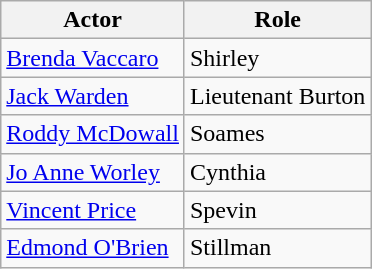<table class="wikitable">
<tr>
<th>Actor</th>
<th>Role</th>
</tr>
<tr>
<td><a href='#'>Brenda Vaccaro</a></td>
<td>Shirley</td>
</tr>
<tr>
<td><a href='#'>Jack Warden</a></td>
<td>Lieutenant Burton</td>
</tr>
<tr>
<td><a href='#'>Roddy McDowall</a></td>
<td>Soames</td>
</tr>
<tr>
<td><a href='#'>Jo Anne Worley</a></td>
<td>Cynthia</td>
</tr>
<tr>
<td><a href='#'>Vincent Price</a></td>
<td>Spevin</td>
</tr>
<tr>
<td><a href='#'>Edmond O'Brien</a></td>
<td>Stillman</td>
</tr>
</table>
